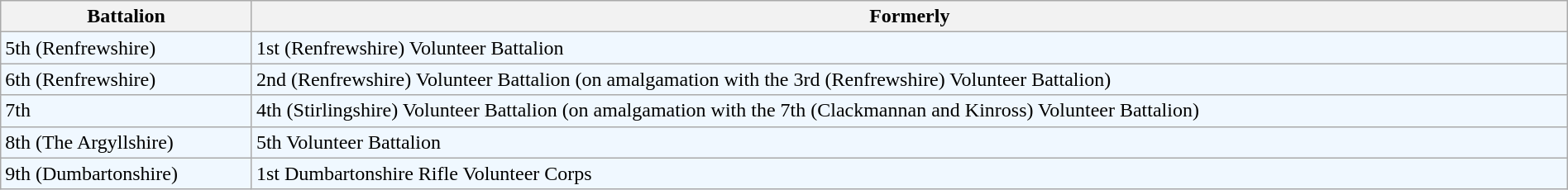<table class="wikitable" style="width:100%;">
<tr>
<th>Battalion</th>
<th>Formerly</th>
</tr>
<tr style="background:#f0f8ff;">
<td>5th (Renfrewshire)</td>
<td>1st (Renfrewshire) Volunteer Battalion</td>
</tr>
<tr style="background:#f0f8ff;">
<td>6th (Renfrewshire)</td>
<td>2nd (Renfrewshire) Volunteer Battalion (on amalgamation with the 3rd (Renfrewshire) Volunteer Battalion)</td>
</tr>
<tr style="background:#f0f8ff;">
<td>7th</td>
<td>4th (Stirlingshire) Volunteer Battalion (on amalgamation with the 7th (Clackmannan and Kinross) Volunteer Battalion)</td>
</tr>
<tr style="background:#f0f8ff;">
<td>8th (The Argyllshire)</td>
<td>5th Volunteer Battalion</td>
</tr>
<tr style="background:#f0f8ff;">
<td>9th (Dumbartonshire)</td>
<td>1st Dumbartonshire Rifle Volunteer Corps</td>
</tr>
</table>
